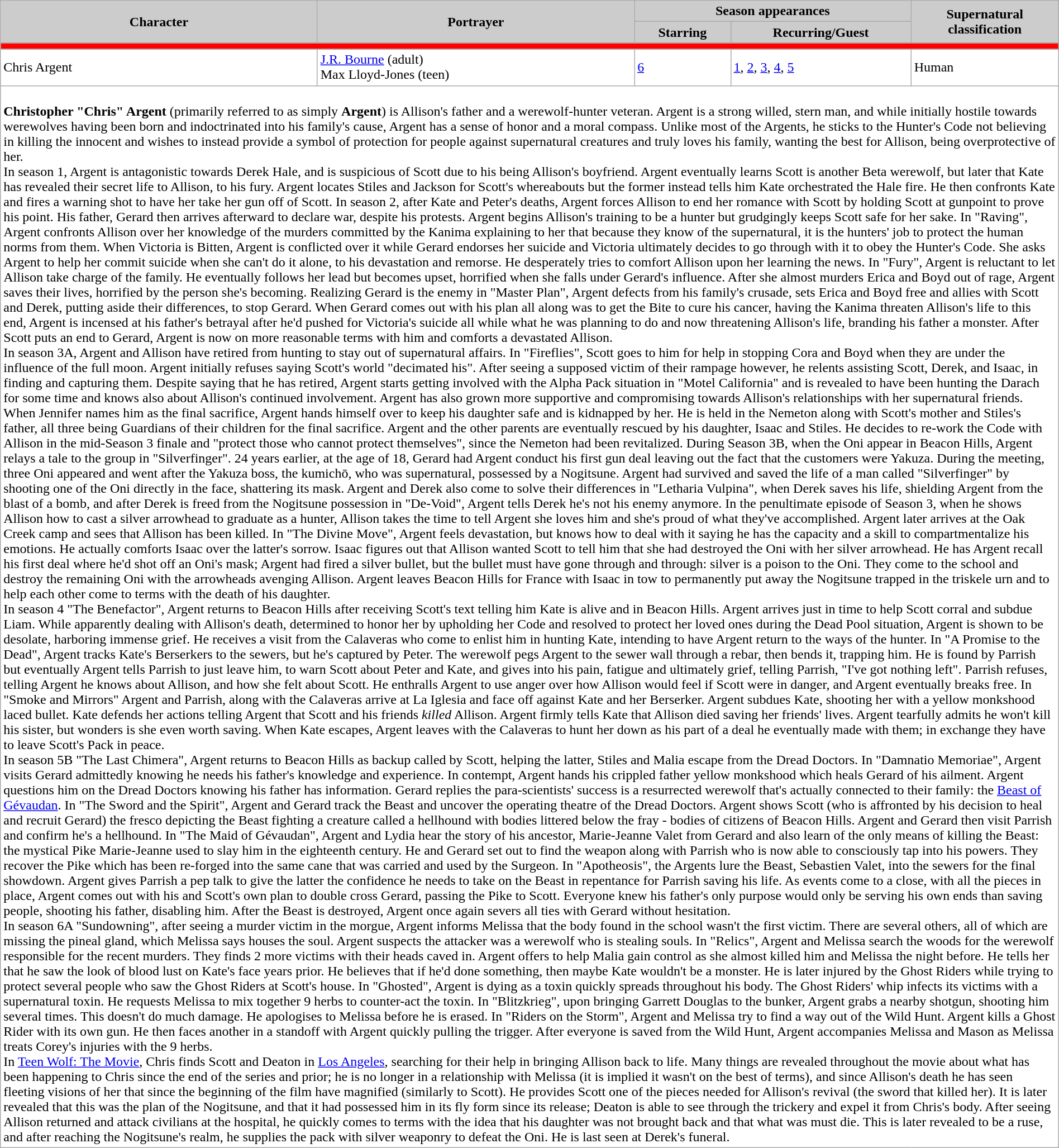<table class="wikitable sortable" style="width:100%; margin-right:auto; background:#fff;">
<tr style="color:black">
<th rowspan="2" style="background:#ccc; width:16%;">Character</th>
<th rowspan="2" style="background:#ccc; width:16%;">Portrayer</th>
<th colspan="2" style="background:#ccc; width:13%;">Season appearances</th>
<th rowspan="2" style="background:#ccc; width:7%;">Supernatural classification</th>
</tr>
<tr>
<th style="background:#ccc;">Starring</th>
<th style="background:#ccc;">Recurring/Guest</th>
</tr>
<tr>
<td colspan="5" style="background:red;"></td>
</tr>
<tr>
<td id="Chris">Chris Argent</td>
<td><a href='#'>J.R. Bourne</a> (adult)<br>Max Lloyd-Jones (teen)</td>
<td><a href='#'>6</a></td>
<td><a href='#'>1</a>, <a href='#'>2</a>, <a href='#'>3</a>, <a href='#'>4</a>, <a href='#'>5</a></td>
<td>Human</td>
</tr>
<tr>
<td colspan=5><br><strong>Christopher "Chris" Argent</strong> (primarily referred to as simply <strong>Argent</strong>) is Allison's father and a werewolf-hunter veteran. Argent is a strong willed, stern man, and while initially hostile towards werewolves having been born and indoctrinated into his family's cause, Argent has a sense of honor and a moral compass. Unlike most of the Argents, he sticks to the Hunter's Code not believing in killing the innocent and wishes to instead provide a symbol of protection for people against supernatural creatures and truly loves his family, wanting the best for Allison, being overprotective of her.<br>In season 1, Argent is antagonistic towards Derek Hale, and is suspicious of Scott due to his being Allison's boyfriend. Argent eventually learns Scott is another Beta werewolf, but later that Kate has revealed their secret life to Allison, to his fury. Argent locates Stiles and Jackson for Scott's whereabouts but the former instead tells him Kate orchestrated the Hale fire. He then confronts Kate and fires a warning shot to have her take her gun off of Scott. In season 2, after Kate and Peter's deaths, Argent forces Allison to end her romance with Scott by holding Scott at gunpoint to prove his point. His father, Gerard then arrives afterward to declare war, despite his protests. Argent begins Allison's training to be a hunter but grudgingly keeps Scott safe for her sake. In "Raving", Argent confronts Allison over her knowledge of the murders committed by the Kanima explaining to her that because they know of the supernatural, it is the hunters' job to protect the human norms from them. When Victoria is Bitten, Argent is conflicted over it while Gerard endorses her suicide and Victoria ultimately decides to go through with it to obey the Hunter's Code. She asks Argent to help her commit suicide when she can't do it alone, to his devastation and remorse. He desperately tries to comfort Allison upon her learning the news. In "Fury", Argent is reluctant to let Allison take charge of the family. He eventually follows her lead but becomes upset, horrified when she falls under Gerard's influence. After she almost murders Erica and Boyd out of rage, Argent saves their lives, horrified by the person she's becoming. Realizing Gerard is the enemy in "Master Plan", Argent defects from his family's crusade, sets Erica and Boyd free and allies with Scott and Derek, putting aside their differences, to stop Gerard. When Gerard comes out with his plan all along was to get the Bite to cure his cancer, having the Kanima threaten Allison's life to this end, Argent is incensed at his father's betrayal after he'd pushed for Victoria's suicide all while what he was planning to do and now threatening Allison's life, branding his father a monster. After Scott puts an end to Gerard, Argent is now on more reasonable terms with him and comforts a devastated Allison.<br>In season 3A, Argent and Allison have retired from hunting to stay out of supernatural affairs. In "Fireflies", Scott goes to him for help in stopping Cora and Boyd when they are under the influence of the full moon. Argent initially refuses saying Scott's world "decimated his". After seeing a supposed victim of their rampage however, he relents assisting Scott, Derek, and Isaac, in finding and capturing them. Despite saying that he has retired, Argent starts getting involved with the Alpha Pack situation in "Motel California" and is revealed to have been hunting the Darach for some time and knows also about Allison's continued involvement. Argent has also grown more supportive and compromising towards Allison's relationships with her supernatural friends. When Jennifer names him as the final sacrifice, Argent hands himself over to keep his daughter safe and is kidnapped by her. He is held in the Nemeton along with Scott's mother and Stiles's father, all three being Guardians of their children for the final sacrifice. Argent and the other parents are eventually rescued by his daughter, Isaac and Stiles. He decides to re-work the Code with Allison in the mid-Season 3 finale and "protect those who cannot protect themselves", since the Nemeton had been revitalized. During Season 3B, when the Oni appear in Beacon Hills, Argent relays a tale to the group in "Silverfinger". 24 years earlier, at the age of 18, Gerard had Argent conduct his first gun deal leaving out the fact that the customers were Yakuza. During the meeting, three Oni appeared and went after the Yakuza boss, the kumichō, who was supernatural, possessed by a Nogitsune. Argent had survived and saved the life of a man called "Silverfinger" by shooting one of the Oni directly in the face, shattering its mask. Argent and Derek also come to solve their differences in "Letharia Vulpina", when Derek saves his life, shielding Argent from the blast of a bomb, and after Derek is freed from the Nogitsune possession in "De-Void", Argent tells Derek he's not his enemy anymore. In the penultimate episode of Season 3, when he shows Allison how to cast a silver arrowhead to graduate as a hunter, Allison takes the time to tell Argent she loves him and she's proud of what they've accomplished. Argent later arrives at the Oak Creek camp and sees that Allison has been killed. In "The Divine Move", Argent feels devastation, but knows how to deal with it saying he has the capacity and a skill to compartmentalize his emotions. He actually comforts Isaac over the latter's sorrow. Isaac figures out that Allison wanted Scott to tell him that she had destroyed the Oni with her silver arrowhead. He has Argent recall his first deal where he'd shot off an Oni's mask; Argent had fired a silver bullet, but the bullet must have gone through and through: silver is a poison to the Oni. They come to the school and destroy the remaining Oni with the arrowheads avenging Allison. Argent leaves Beacon Hills for France with Isaac in tow to permanently put away the Nogitsune trapped in the triskele urn and to help each other come to terms with the death of his daughter.<br>In season 4 "The Benefactor", Argent returns to Beacon Hills after receiving Scott's text telling him Kate is alive and in Beacon Hills. Argent arrives just in time to help Scott corral and subdue Liam. While apparently dealing with Allison's death, determined to honor her by upholding her Code and resolved to protect her loved ones during the Dead Pool situation, Argent is shown to be desolate, harboring immense grief. He receives a visit from the Calaveras who come to enlist him in hunting Kate, intending to have Argent return to the ways of the hunter. In "A Promise to the Dead", Argent tracks Kate's Berserkers to the sewers, but he's captured by Peter. The werewolf pegs Argent to the sewer wall through a rebar, then bends it, trapping him. He is found by Parrish but eventually Argent tells Parrish to just leave him, to warn Scott about Peter and Kate, and gives into his pain, fatigue and ultimately grief, telling Parrish, "I've got nothing left". Parrish refuses, telling Argent he knows about Allison, and how she felt about Scott. He enthralls Argent to use anger over how Allison would feel if Scott were in danger, and Argent eventually breaks free. In "Smoke and Mirrors" Argent and Parrish, along with the Calaveras arrive at La Iglesia and face off against Kate and her Berserker. Argent subdues Kate, shooting her with a yellow monkshood laced bullet. Kate defends her actions telling Argent that Scott and his friends <em>killed</em> Allison. Argent firmly tells Kate that Allison died saving her friends' lives. Argent tearfully admits he won't kill his sister, but wonders is she even worth saving. When Kate escapes, Argent leaves with the Calaveras to hunt her down as his part of a deal he eventually made with them; in exchange they have to leave Scott's Pack in peace.<br>In season 5B "The Last Chimera", Argent returns to Beacon Hills as backup called by Scott, helping the latter, Stiles and Malia escape from the Dread Doctors. In "Damnatio Memoriae", Argent visits Gerard admittedly knowing he needs his father's knowledge and experience. In contempt, Argent hands his crippled father yellow monkshood which heals Gerard of his ailment. Argent questions him on the Dread Doctors knowing his father has information. Gerard replies the para-scientists' success is a resurrected werewolf that's actually connected to their family: the <a href='#'>Beast of Gévaudan</a>. In "The Sword and the Spirit", Argent and Gerard track the Beast and uncover the operating theatre of the Dread Doctors. Argent shows Scott (who is affronted by his decision to heal and recruit Gerard) the fresco depicting the Beast fighting a creature called a hellhound with bodies littered below the fray - bodies of citizens of Beacon Hills. Argent and Gerard then visit Parrish and confirm he's a hellhound. In "The Maid of Gévaudan", Argent and Lydia hear the story of his ancestor, Marie-Jeanne Valet from Gerard and also learn of the only means of killing the Beast: the mystical Pike Marie-Jeanne used to slay him in the eighteenth century. He and Gerard set out to find the weapon along with Parrish who is now able to consciously tap into his powers. They recover the Pike which has been re-forged into the same cane that was carried and used by the Surgeon. In "Apotheosis", the Argents lure the Beast, Sebastien Valet, into the sewers for the final showdown. Argent gives Parrish a pep talk to give the latter the confidence he needs to take on the Beast in repentance for Parrish saving his life. As events come to a close, with all the pieces in place, Argent comes out with his and Scott's own plan to double cross Gerard, passing the Pike to Scott. Everyone knew his father's only purpose would only be serving his own ends than saving people, shooting his father, disabling him. After the Beast is destroyed, Argent once again severs all ties with Gerard without hesitation.<br>In season 6A "Sundowning", after seeing a murder victim in the morgue, Argent informs Melissa that the body found in the school wasn't the first victim. There are several others, all of which are missing the pineal gland, which Melissa says houses the soul. Argent suspects the attacker was a werewolf who is stealing souls. In "Relics", Argent and Melissa search the woods for the werewolf responsible for the recent murders. They finds 2 more victims with their heads caved in. Argent offers to help Malia gain control as she almost killed him and Melissa the night before. He tells her that he saw the look of blood lust on Kate's face years prior. He believes that if he'd done something, then maybe Kate wouldn't be a monster. He is later injured by the Ghost Riders while trying to protect several people who saw the Ghost Riders at Scott's house. In "Ghosted", Argent is dying as a toxin quickly spreads throughout his body. The Ghost Riders' whip infects its victims with a supernatural toxin. He requests Melissa to mix together 9 herbs to counter-act the toxin. In "Blitzkrieg", upon bringing Garrett Douglas to the bunker, Argent grabs a nearby shotgun, shooting him several times. This doesn't do much damage. He apologises to Melissa before he is erased. In "Riders on the Storm", Argent and Melissa try to find a way out of the Wild Hunt. Argent kills a Ghost Rider with its own gun. He then faces another in a standoff with Argent quickly pulling the trigger. After everyone is saved from the Wild Hunt, Argent accompanies Melissa and Mason as Melissa treats Corey's injuries with the 9 herbs.<br>In <a href='#'>Teen Wolf: The Movie</a>, Chris finds Scott and Deaton in <a href='#'>Los Angeles</a>, searching for their help in bringing Allison back to life. Many things are revealed throughout the movie about what has been happening to Chris since the end of the series and prior; he is no longer in a relationship with Melissa (it is implied it wasn't on the best of terms), and since Allison's death he has seen fleeting visions of her that since the beginning of the film have magnified (similarly to Scott). He provides Scott one of the pieces needed for Allison's revival (the sword that killed her). It is later revealed that this was the plan of the Nogitsune, and that it had possessed him in its fly form since its release; Deaton is able to see through the trickery and expel it from Chris's body. After seeing Allison returned and attack civilians at the hospital, he quickly comes to terms with the idea that his daughter was not brought back and that what was must die. This is later revealed to be a ruse, and after reaching the Nogitsune's realm, he supplies the pack with silver weaponry to defeat the Oni. He is last seen at Derek's funeral.</td>
</tr>
</table>
